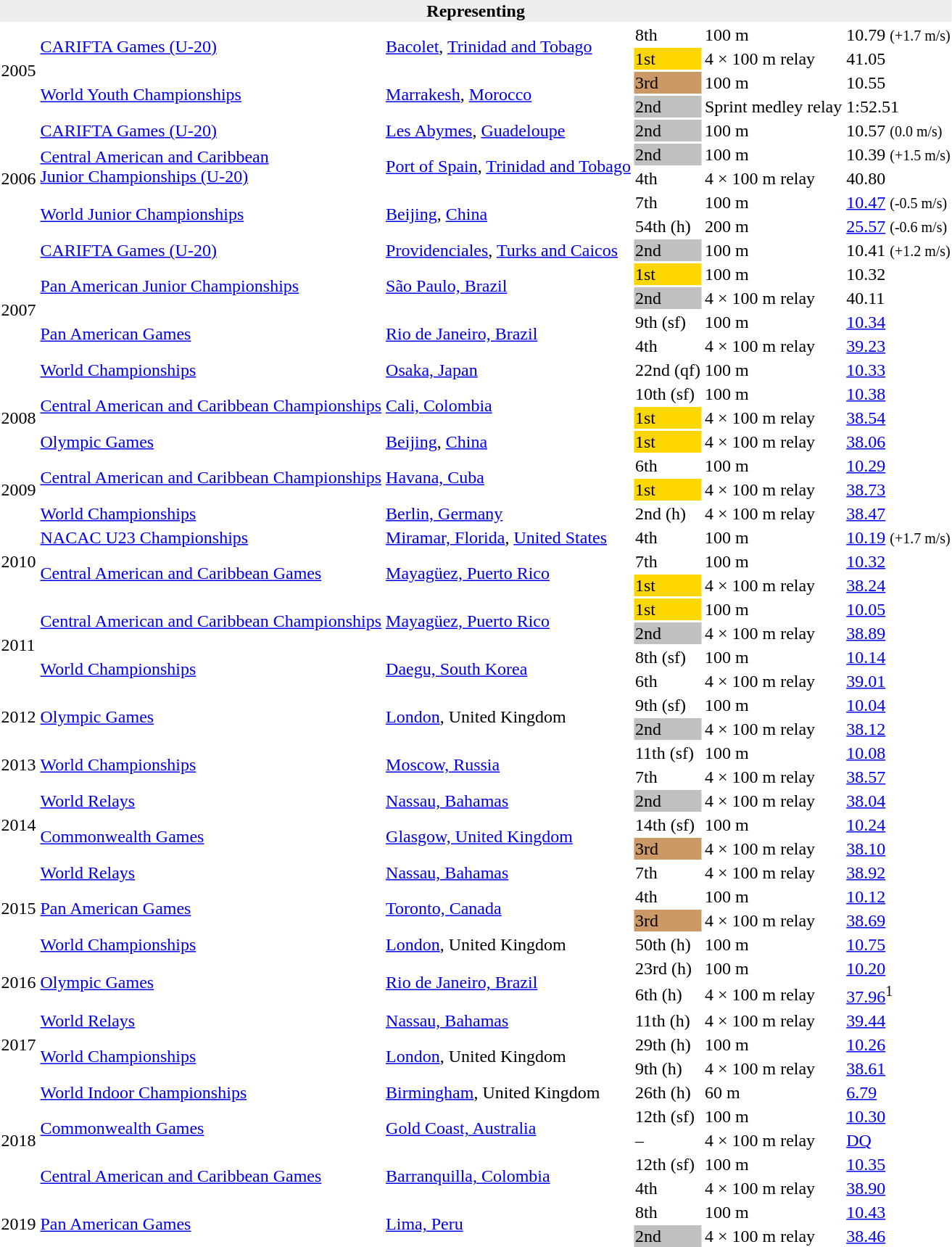<table>
<tr>
<th bgcolor="#eeeeee" colspan="6">Representing </th>
</tr>
<tr>
<td rowspan = "4">2005</td>
<td rowspan = "2"><a href='#'>CARIFTA Games (U-20)</a></td>
<td rowspan = "2"><a href='#'>Bacolet</a>, <a href='#'>Trinidad and Tobago</a></td>
<td>8th</td>
<td>100 m</td>
<td>10.79 <small>(+1.7 m/s)</small></td>
</tr>
<tr>
<td bgcolor=gold>1st</td>
<td>4 × 100 m relay</td>
<td>41.05</td>
</tr>
<tr>
<td rowspan = "2"><a href='#'>World Youth Championships</a></td>
<td rowspan = "2"><a href='#'>Marrakesh</a>, <a href='#'>Morocco</a></td>
<td bgcolor=cc9966>3rd</td>
<td>100 m</td>
<td>10.55</td>
</tr>
<tr>
<td bgcolor=silver>2nd</td>
<td>Sprint medley relay</td>
<td>1:52.51</td>
</tr>
<tr>
<td rowspan = "5">2006</td>
<td><a href='#'>CARIFTA Games (U-20)</a></td>
<td><a href='#'>Les Abymes</a>, <a href='#'>Guadeloupe</a></td>
<td bgcolor=silver>2nd</td>
<td>100 m</td>
<td>10.57 <small>(0.0 m/s)</small></td>
</tr>
<tr>
<td rowspan = "2"><a href='#'>Central American and Caribbean<br>Junior Championships (U-20)</a></td>
<td rowspan = "2"><a href='#'>Port of Spain</a>, <a href='#'>Trinidad and Tobago</a></td>
<td bgcolor=silver>2nd</td>
<td>100 m</td>
<td>10.39 <small>(+1.5 m/s)</small></td>
</tr>
<tr>
<td>4th</td>
<td>4 × 100 m relay</td>
<td>40.80</td>
</tr>
<tr>
<td rowspan=2><a href='#'>World Junior Championships</a></td>
<td rowspan=2><a href='#'>Beijing</a>, <a href='#'>China</a></td>
<td>7th</td>
<td>100 m</td>
<td><a href='#'>10.47</a> <small>(-0.5 m/s)</small></td>
</tr>
<tr>
<td>54th (h)</td>
<td>200 m</td>
<td><a href='#'>25.57</a> <small>(-0.6 m/s)</small></td>
</tr>
<tr>
<td rowspan=6>2007</td>
<td><a href='#'>CARIFTA Games (U-20)</a></td>
<td><a href='#'>Providenciales</a>, <a href='#'>Turks and Caicos</a></td>
<td bgcolor=silver>2nd</td>
<td>100 m</td>
<td>10.41 <small>(+1.2 m/s)</small></td>
</tr>
<tr>
<td rowspan=2><a href='#'>Pan American Junior Championships</a></td>
<td rowspan=2><a href='#'>São Paulo, Brazil</a></td>
<td bgcolor=gold>1st</td>
<td>100 m</td>
<td>10.32</td>
</tr>
<tr>
<td bgcolor=silver>2nd</td>
<td>4 × 100 m relay</td>
<td>40.11</td>
</tr>
<tr>
<td rowspan=2><a href='#'>Pan American Games</a></td>
<td rowspan=2><a href='#'>Rio de Janeiro, Brazil</a></td>
<td>9th (sf)</td>
<td>100 m</td>
<td><a href='#'>10.34</a></td>
</tr>
<tr>
<td>4th</td>
<td>4 × 100 m relay</td>
<td><a href='#'>39.23</a></td>
</tr>
<tr>
<td><a href='#'>World Championships</a></td>
<td><a href='#'>Osaka, Japan</a></td>
<td>22nd (qf)</td>
<td>100 m</td>
<td><a href='#'>10.33</a></td>
</tr>
<tr>
<td rowspan=3>2008</td>
<td rowspan=2><a href='#'>Central American and Caribbean Championships</a></td>
<td rowspan=2><a href='#'>Cali, Colombia</a></td>
<td>10th (sf)</td>
<td>100 m</td>
<td><a href='#'>10.38</a></td>
</tr>
<tr>
<td bgcolor=gold>1st</td>
<td>4 × 100 m relay</td>
<td><a href='#'>38.54</a></td>
</tr>
<tr>
<td><a href='#'>Olympic Games</a></td>
<td><a href='#'>Beijing</a>, <a href='#'>China</a></td>
<td bgcolor=gold>1st</td>
<td>4 × 100 m relay</td>
<td><a href='#'>38.06</a></td>
</tr>
<tr>
<td rowspan=3>2009</td>
<td rowspan=2><a href='#'>Central American and Caribbean Championships</a></td>
<td rowspan=2><a href='#'>Havana, Cuba</a></td>
<td>6th</td>
<td>100 m</td>
<td><a href='#'>10.29</a></td>
</tr>
<tr>
<td bgcolor=gold>1st</td>
<td>4 × 100 m relay</td>
<td><a href='#'>38.73</a></td>
</tr>
<tr>
<td><a href='#'>World Championships</a></td>
<td><a href='#'>Berlin, Germany</a></td>
<td>2nd (h)</td>
<td>4 × 100 m relay</td>
<td><a href='#'>38.47</a></td>
</tr>
<tr>
<td rowspan=3>2010</td>
<td><a href='#'>NACAC U23 Championships</a></td>
<td><a href='#'>Miramar, Florida</a>, <a href='#'>United States</a></td>
<td>4th</td>
<td>100 m</td>
<td><a href='#'>10.19</a> <small>(+1.7 m/s)</small></td>
</tr>
<tr>
<td rowspan=2><a href='#'>Central American and Caribbean Games</a></td>
<td rowspan=2><a href='#'>Mayagüez, Puerto Rico</a></td>
<td>7th</td>
<td>100 m</td>
<td><a href='#'>10.32</a></td>
</tr>
<tr>
<td bgcolor=gold>1st</td>
<td>4 × 100 m relay</td>
<td><a href='#'>38.24</a></td>
</tr>
<tr>
<td rowspan=4>2011</td>
<td rowspan=2><a href='#'>Central American and Caribbean Championships</a></td>
<td rowspan=2><a href='#'>Mayagüez, Puerto Rico</a></td>
<td bgcolor=gold>1st</td>
<td>100 m</td>
<td><a href='#'>10.05</a></td>
</tr>
<tr>
<td bgcolor=silver>2nd</td>
<td>4 × 100 m relay</td>
<td><a href='#'>38.89</a></td>
</tr>
<tr>
<td rowspan=2><a href='#'>World Championships</a></td>
<td rowspan=2><a href='#'>Daegu, South Korea</a></td>
<td>8th (sf)</td>
<td>100 m</td>
<td><a href='#'>10.14</a></td>
</tr>
<tr>
<td>6th</td>
<td>4 × 100 m relay</td>
<td><a href='#'>39.01</a></td>
</tr>
<tr>
<td rowspan=2>2012</td>
<td rowspan=2><a href='#'>Olympic Games</a></td>
<td rowspan=2><a href='#'>London</a>, United Kingdom</td>
<td>9th (sf)</td>
<td>100 m</td>
<td><a href='#'>10.04</a></td>
</tr>
<tr>
<td bgcolor=silver>2nd</td>
<td>4 × 100 m relay</td>
<td><a href='#'>38.12</a></td>
</tr>
<tr>
<td rowspan=2>2013</td>
<td rowspan=2><a href='#'>World Championships</a></td>
<td rowspan=2><a href='#'>Moscow, Russia</a></td>
<td>11th (sf)</td>
<td>100 m</td>
<td><a href='#'>10.08</a></td>
</tr>
<tr>
<td>7th</td>
<td>4 × 100 m relay</td>
<td><a href='#'>38.57</a></td>
</tr>
<tr>
<td rowspan=3>2014</td>
<td><a href='#'>World Relays</a></td>
<td><a href='#'>Nassau, Bahamas</a></td>
<td bgcolor=silver>2nd</td>
<td>4 × 100 m relay</td>
<td><a href='#'>38.04</a></td>
</tr>
<tr>
<td rowspan=2><a href='#'>Commonwealth Games</a></td>
<td rowspan=2><a href='#'>Glasgow, United Kingdom</a></td>
<td>14th (sf)</td>
<td>100 m</td>
<td><a href='#'>10.24</a></td>
</tr>
<tr>
<td bgcolor=cc9966>3rd</td>
<td>4 × 100 m relay</td>
<td><a href='#'>38.10</a></td>
</tr>
<tr>
<td rowspan=4>2015</td>
<td><a href='#'>World Relays</a></td>
<td><a href='#'>Nassau, Bahamas</a></td>
<td>7th</td>
<td>4 × 100 m relay</td>
<td><a href='#'>38.92</a></td>
</tr>
<tr>
<td rowspan=2><a href='#'>Pan American Games</a></td>
<td rowspan=2><a href='#'>Toronto, Canada</a></td>
<td>4th</td>
<td>100 m</td>
<td><a href='#'>10.12</a></td>
</tr>
<tr>
<td bgcolor=cc9966>3rd</td>
<td>4 × 100 m relay</td>
<td><a href='#'>38.69</a></td>
</tr>
<tr>
<td><a href='#'>World Championships</a></td>
<td><a href='#'>London</a>, United Kingdom</td>
<td>50th (h)</td>
<td>100 m</td>
<td><a href='#'>10.75</a></td>
</tr>
<tr>
<td rowspan=2>2016</td>
<td rowspan=2><a href='#'>Olympic Games</a></td>
<td rowspan=2><a href='#'>Rio de Janeiro, Brazil</a></td>
<td>23rd (h)</td>
<td>100 m</td>
<td><a href='#'>10.20</a></td>
</tr>
<tr>
<td>6th (h)</td>
<td>4 × 100 m relay</td>
<td><a href='#'>37.96</a><sup>1</sup></td>
</tr>
<tr>
<td rowspan=3>2017</td>
<td><a href='#'>World Relays</a></td>
<td><a href='#'>Nassau, Bahamas</a></td>
<td>11th (h)</td>
<td>4 × 100 m relay</td>
<td><a href='#'>39.44</a></td>
</tr>
<tr>
<td rowspan=2><a href='#'>World Championships</a></td>
<td rowspan=2><a href='#'>London</a>, United Kingdom</td>
<td>29th (h)</td>
<td>100 m</td>
<td><a href='#'>10.26</a></td>
</tr>
<tr>
<td>9th (h)</td>
<td>4 × 100 m relay</td>
<td><a href='#'>38.61</a></td>
</tr>
<tr>
<td rowspan=5>2018</td>
<td><a href='#'>World Indoor Championships</a></td>
<td><a href='#'>Birmingham</a>, United Kingdom</td>
<td>26th (h)</td>
<td>60 m</td>
<td><a href='#'>6.79</a></td>
</tr>
<tr>
<td rowspan=2><a href='#'>Commonwealth Games</a></td>
<td rowspan=2><a href='#'>Gold Coast, Australia</a></td>
<td>12th (sf)</td>
<td>100 m</td>
<td><a href='#'>10.30</a></td>
</tr>
<tr>
<td>–</td>
<td>4 × 100 m relay</td>
<td><a href='#'>DQ</a></td>
</tr>
<tr>
<td rowspan=2><a href='#'>Central American and Caribbean Games</a></td>
<td rowspan=2><a href='#'>Barranquilla, Colombia</a></td>
<td>12th (sf)</td>
<td>100 m</td>
<td><a href='#'>10.35</a></td>
</tr>
<tr>
<td>4th</td>
<td>4 × 100 m relay</td>
<td><a href='#'>38.90</a></td>
</tr>
<tr>
<td rowspan=2>2019</td>
<td rowspan=2><a href='#'>Pan American Games</a></td>
<td rowspan=2><a href='#'>Lima, Peru</a></td>
<td>8th</td>
<td>100 m</td>
<td><a href='#'>10.43</a></td>
</tr>
<tr>
<td bgcolor=silver>2nd</td>
<td>4 × 100 m relay</td>
<td><a href='#'>38.46</a></td>
</tr>
</table>
